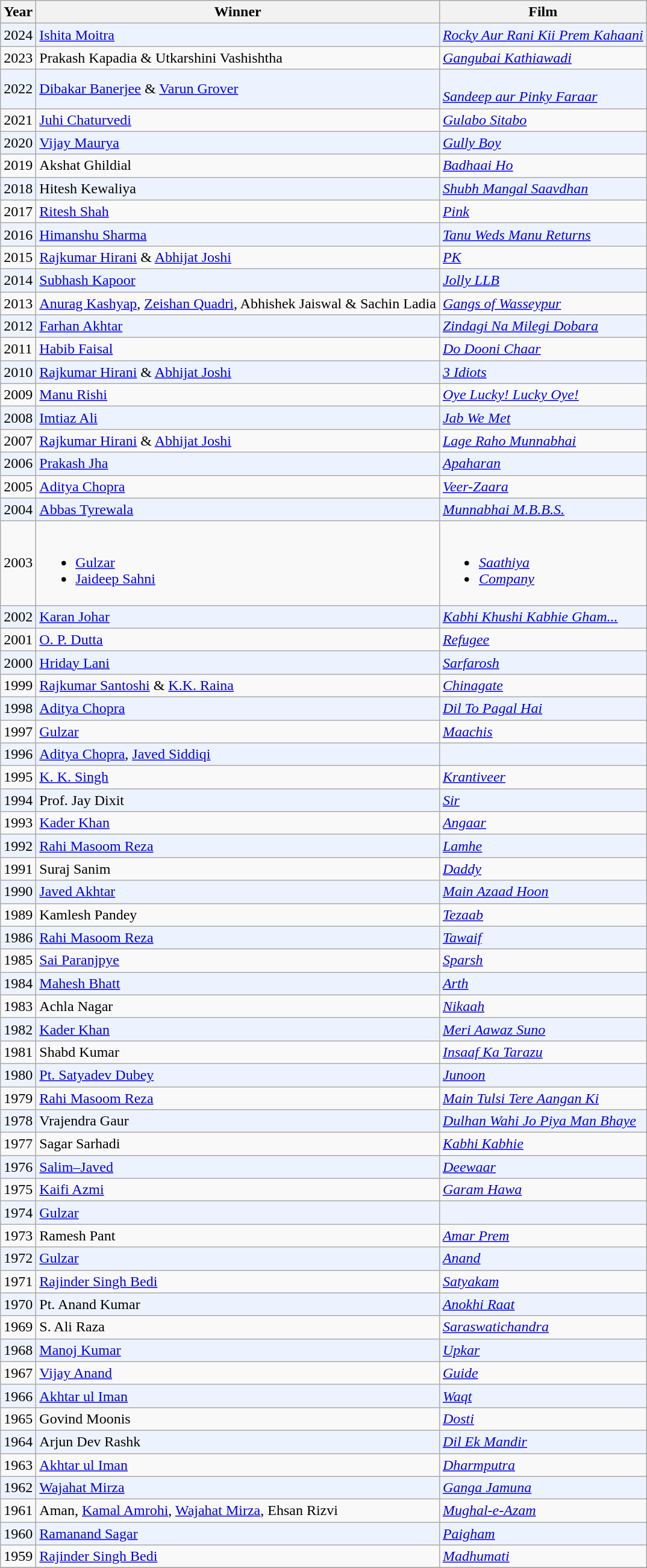<table class="wikitable sortable collapsible">
<tr bgcolor="#d1e4fd">
<th>Year</th>
<th>Winner</th>
<th>Film</th>
</tr>
<tr bgcolor=#edf3fe>
<td>2024</td>
<td><a href='#'>Ishita Moitra</a></td>
<td><em><a href='#'>Rocky Aur Rani Kii Prem Kahaani</a></em></td>
</tr>
<tr>
<td>2023</td>
<td>Prakash Kapadia & Utkarshini Vashishtha</td>
<td><em><a href='#'>Gangubai Kathiawadi</a></em></td>
</tr>
<tr bgcolor=#edf3fe>
<td>2022</td>
<td><a href='#'>Dibakar Banerjee</a> & <a href='#'>Varun Grover</a></td>
<td><br><em><a href='#'>Sandeep aur Pinky Faraar</a></em></td>
</tr>
<tr>
<td>2021</td>
<td><a href='#'>Juhi Chaturvedi</a></td>
<td><em><a href='#'>Gulabo Sitabo</a></em></td>
</tr>
<tr bgcolor=#edf3fe>
<td>2020</td>
<td><a href='#'>Vijay Maurya</a></td>
<td><em><a href='#'>Gully Boy</a></em></td>
</tr>
<tr>
<td>2019</td>
<td>Akshat Ghildial</td>
<td><em><a href='#'>Badhaai Ho</a></em></td>
</tr>
<tr bgcolor=#edf3fe>
<td>2018</td>
<td>Hitesh Kewaliya</td>
<td><em><a href='#'>Shubh Mangal Saavdhan</a></em></td>
</tr>
<tr>
<td>2017</td>
<td><a href='#'>Ritesh Shah</a></td>
<td><a href='#'><em>Pink</em></a></td>
</tr>
<tr bgcolor=#edf3fe>
<td>2016</td>
<td><a href='#'>Himanshu Sharma</a></td>
<td><em><a href='#'>Tanu Weds Manu Returns</a></em></td>
</tr>
<tr>
<td>2015</td>
<td><a href='#'>Rajkumar Hirani</a> & <a href='#'>Abhijat Joshi</a></td>
<td><em><a href='#'>PK</a></em></td>
</tr>
<tr bgcolor=#edf3fe>
<td>2014</td>
<td><a href='#'>Subhash Kapoor</a></td>
<td><em><a href='#'>Jolly LLB</a></em></td>
</tr>
<tr>
<td>2013</td>
<td><a href='#'>Anurag Kashyap</a>, <a href='#'>Zeishan Quadri</a>, Abhishek Jaiswal & Sachin Ladia</td>
<td><em><a href='#'>Gangs of Wasseypur</a></em></td>
</tr>
<tr bgcolor=#edf3fe>
<td>2012</td>
<td><a href='#'>Farhan Akhtar</a></td>
<td><em><a href='#'>Zindagi Na Milegi Dobara</a></em></td>
</tr>
<tr>
<td>2011</td>
<td><a href='#'>Habib Faisal</a></td>
<td><em><a href='#'>Do Dooni Chaar</a></em></td>
</tr>
<tr bgcolor=#edf3fe>
<td>2010</td>
<td><a href='#'>Rajkumar Hirani</a> & <a href='#'>Abhijat Joshi</a></td>
<td><em><a href='#'>3 Idiots</a></em></td>
</tr>
<tr>
<td>2009</td>
<td><a href='#'>Manu Rishi</a></td>
<td><em><a href='#'>Oye Lucky! Lucky Oye!</a></em></td>
</tr>
<tr bgcolor=#edf3fe>
<td>2008</td>
<td><a href='#'>Imtiaz Ali</a></td>
<td><em><a href='#'>Jab We Met</a></em></td>
</tr>
<tr>
<td>2007</td>
<td><a href='#'>Rajkumar Hirani</a> & <a href='#'>Abhijat Joshi</a></td>
<td><em><a href='#'>Lage Raho Munnabhai</a></em></td>
</tr>
<tr bgcolor=#edf3fe>
<td>2006</td>
<td><a href='#'>Prakash Jha</a></td>
<td><em><a href='#'>Apaharan</a></em></td>
</tr>
<tr>
<td>2005</td>
<td><a href='#'>Aditya Chopra</a></td>
<td><em><a href='#'>Veer-Zaara</a></em></td>
</tr>
<tr bgcolor=#edf3fe>
<td>2004</td>
<td><a href='#'>Abbas Tyrewala</a></td>
<td><em><a href='#'>Munnabhai M.B.B.S.</a></em></td>
</tr>
<tr>
<td>2003</td>
<td><br><ul><li><a href='#'>Gulzar</a></li><li><a href='#'>Jaideep Sahni</a></li></ul></td>
<td><br><ul><li><em><a href='#'>Saathiya</a></em></li><li><em><a href='#'>Company</a></em></li></ul></td>
</tr>
<tr bgcolor=#edf3fe>
<td>2002</td>
<td><a href='#'>Karan Johar</a></td>
<td><em><a href='#'>Kabhi Khushi Kabhie Gham...</a></em></td>
</tr>
<tr>
<td>2001</td>
<td><a href='#'>O. P. Dutta</a></td>
<td><em><a href='#'>Refugee</a></em></td>
</tr>
<tr bgcolor=#edf3fe>
<td>2000</td>
<td><a href='#'>Hriday Lani</a></td>
<td><em><a href='#'>Sarfarosh</a></em></td>
</tr>
<tr>
<td>1999</td>
<td><a href='#'>Rajkumar Santoshi</a> & <a href='#'>K.K. Raina</a></td>
<td><em><a href='#'>Chinagate</a></em></td>
</tr>
<tr bgcolor=#edf3fe>
<td>1998</td>
<td><a href='#'>Aditya Chopra</a></td>
<td><em><a href='#'>Dil To Pagal Hai</a></em></td>
</tr>
<tr>
<td>1997</td>
<td><a href='#'>Gulzar</a></td>
<td><em><a href='#'>Maachis</a></em></td>
</tr>
<tr bgcolor=#edf3fe>
<td>1996</td>
<td><a href='#'>Aditya Chopra</a>, <a href='#'>Javed Siddiqi</a></td>
<td></td>
</tr>
<tr>
<td>1995</td>
<td><a href='#'>K. K. Singh</a></td>
<td><em><a href='#'>Krantiveer</a></em></td>
</tr>
<tr bgcolor=#edf3fe>
<td>1994</td>
<td>Prof. Jay Dixit</td>
<td><em><a href='#'>Sir</a></em></td>
</tr>
<tr>
<td>1993</td>
<td><a href='#'>Kader Khan</a></td>
<td><em><a href='#'>Angaar</a></em></td>
</tr>
<tr bgcolor=#edf3fe>
<td>1992</td>
<td><a href='#'>Rahi Masoom Reza</a></td>
<td><em><a href='#'>Lamhe</a></em></td>
</tr>
<tr>
<td>1991</td>
<td>Suraj Sanim</td>
<td><em><a href='#'>Daddy</a></em></td>
</tr>
<tr bgcolor=#edf3fe>
<td>1990</td>
<td><a href='#'>Javed Akhtar</a></td>
<td><em><a href='#'>Main Azaad Hoon</a></em></td>
</tr>
<tr>
<td>1989</td>
<td>Kamlesh Pandey</td>
<td><em><a href='#'>Tezaab</a></em></td>
</tr>
<tr bgcolor=#edf3fe>
<td>1986</td>
<td><a href='#'>Rahi Masoom Reza</a></td>
<td><em><a href='#'>Tawaif</a></em></td>
</tr>
<tr>
<td>1985</td>
<td><a href='#'>Sai Paranjpye</a></td>
<td><em><a href='#'>Sparsh</a></em></td>
</tr>
<tr bgcolor=#edf3fe>
<td>1984</td>
<td><a href='#'>Mahesh Bhatt</a></td>
<td><em><a href='#'>Arth</a></em></td>
</tr>
<tr>
<td>1983</td>
<td>Achla Nagar</td>
<td><em><a href='#'>Nikaah</a></em></td>
</tr>
<tr bgcolor=#edf3fe>
<td>1982</td>
<td><a href='#'>Kader Khan</a></td>
<td><em><a href='#'>Meri Aawaz Suno</a></em></td>
</tr>
<tr>
<td>1981</td>
<td>Shabd Kumar</td>
<td><em><a href='#'>Insaaf Ka Tarazu</a></em></td>
</tr>
<tr bgcolor=#edf3fe>
<td>1980</td>
<td><a href='#'>Pt. Satyadev Dubey</a></td>
<td><em><a href='#'>Junoon</a></em></td>
</tr>
<tr>
<td>1979</td>
<td><a href='#'>Rahi Masoom Reza</a></td>
<td><em><a href='#'>Main Tulsi Tere Aangan Ki</a></em></td>
</tr>
<tr bgcolor=#edf3fe>
<td>1978</td>
<td>Vrajendra Gaur</td>
<td><em><a href='#'>Dulhan Wahi Jo Piya Man Bhaye</a></em></td>
</tr>
<tr>
<td>1977</td>
<td>Sagar Sarhadi</td>
<td><em><a href='#'>Kabhi Kabhie</a></em></td>
</tr>
<tr bgcolor=#edf3fe>
<td>1976</td>
<td><a href='#'>Salim–Javed</a></td>
<td><em><a href='#'>Deewaar</a></em></td>
</tr>
<tr>
<td>1975</td>
<td><a href='#'>Kaifi Azmi</a></td>
<td><em><a href='#'>Garam Hawa</a></em></td>
</tr>
<tr bgcolor=#edf3fe>
<td>1974</td>
<td><a href='#'>Gulzar</a></td>
<td></td>
</tr>
<tr>
<td>1973</td>
<td>Ramesh Pant</td>
<td><em><a href='#'>Amar Prem</a></em>  </td>
</tr>
<tr bgcolor=#edf3fe>
<td>1972</td>
<td><a href='#'>Gulzar</a></td>
<td><em><a href='#'>Anand</a></em></td>
</tr>
<tr>
<td>1971</td>
<td><a href='#'>Rajinder Singh Bedi</a></td>
<td><em><a href='#'>Satyakam</a></em></td>
</tr>
<tr bgcolor=#edf3fe>
<td>1970</td>
<td>Pt. Anand Kumar</td>
<td><em><a href='#'>Anokhi Raat</a></em></td>
</tr>
<tr>
<td>1969</td>
<td>S. Ali Raza</td>
<td><em><a href='#'>Saraswatichandra</a></em></td>
</tr>
<tr bgcolor=#edf3fe>
<td>1968</td>
<td><a href='#'>Manoj Kumar</a></td>
<td><em><a href='#'>Upkar</a></em></td>
</tr>
<tr>
<td>1967</td>
<td><a href='#'>Vijay Anand</a></td>
<td><em><a href='#'>Guide</a></em></td>
</tr>
<tr bgcolor=#edf3fe>
<td>1966</td>
<td><a href='#'>Akhtar ul Iman</a></td>
<td><em><a href='#'>Waqt</a></em></td>
</tr>
<tr>
<td>1965</td>
<td>Govind Moonis</td>
<td><em><a href='#'>Dosti</a></em></td>
</tr>
<tr bgcolor=#edf3fe>
<td>1964</td>
<td>Arjun Dev Rashk</td>
<td><em><a href='#'>Dil Ek Mandir</a></em></td>
</tr>
<tr>
<td>1963</td>
<td><a href='#'>Akhtar ul Iman</a></td>
<td><em><a href='#'>Dharmputra</a></em></td>
</tr>
<tr bgcolor=#edf3fe>
<td>1962</td>
<td><a href='#'>Wajahat Mirza</a></td>
<td><em><a href='#'>Ganga Jamuna</a></em></td>
</tr>
<tr>
<td>1961</td>
<td>Aman, <a href='#'>Kamal Amrohi</a>, <a href='#'>Wajahat Mirza</a>, Ehsan Rizvi</td>
<td><em><a href='#'>Mughal-e-Azam</a></em></td>
</tr>
<tr bgcolor=#edf3fe>
<td>1960</td>
<td><a href='#'>Ramanand Sagar</a></td>
<td><em><a href='#'>Paigham</a></em></td>
</tr>
<tr>
<td>1959</td>
<td><a href='#'>Rajinder Singh Bedi</a></td>
<td><em><a href='#'>Madhumati</a></em></td>
</tr>
<tr bgcolor=#edf3fe>
</tr>
</table>
